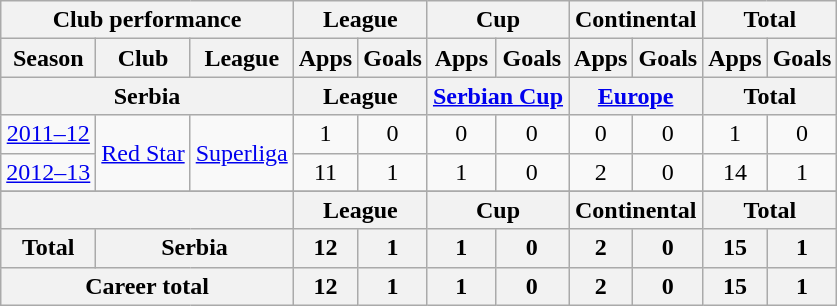<table class="wikitable" style="text-align:center">
<tr>
<th colspan=3>Club performance</th>
<th colspan=2>League</th>
<th colspan=2>Cup</th>
<th colspan=2>Continental</th>
<th colspan=2>Total</th>
</tr>
<tr>
<th>Season</th>
<th>Club</th>
<th>League</th>
<th>Apps</th>
<th>Goals</th>
<th>Apps</th>
<th>Goals</th>
<th>Apps</th>
<th>Goals</th>
<th>Apps</th>
<th>Goals</th>
</tr>
<tr>
<th colspan=3>Serbia</th>
<th colspan=2>League</th>
<th colspan=2><a href='#'>Serbian Cup</a></th>
<th colspan=2><a href='#'>Europe</a></th>
<th colspan=2>Total</th>
</tr>
<tr>
<td><a href='#'>2011–12</a></td>
<td rowspan="2"><a href='#'>Red Star</a></td>
<td rowspan="2"><a href='#'>Superliga</a></td>
<td>1</td>
<td>0</td>
<td>0</td>
<td>0</td>
<td>0</td>
<td>0</td>
<td>1</td>
<td>0</td>
</tr>
<tr>
<td><a href='#'>2012–13</a></td>
<td>11</td>
<td>1</td>
<td>1</td>
<td>0</td>
<td>2</td>
<td>0</td>
<td>14</td>
<td>1</td>
</tr>
<tr>
</tr>
<tr>
<th colspan=3></th>
<th colspan=2>League</th>
<th colspan=2>Cup</th>
<th colspan=2>Continental</th>
<th colspan=2>Total</th>
</tr>
<tr>
<th rowspan=1>Total</th>
<th colspan=2>Serbia</th>
<th>12</th>
<th>1</th>
<th>1</th>
<th>0</th>
<th>2</th>
<th>0</th>
<th>15</th>
<th>1</th>
</tr>
<tr>
<th colspan=3>Career total</th>
<th>12</th>
<th>1</th>
<th>1</th>
<th>0</th>
<th>2</th>
<th>0</th>
<th>15</th>
<th>1</th>
</tr>
</table>
